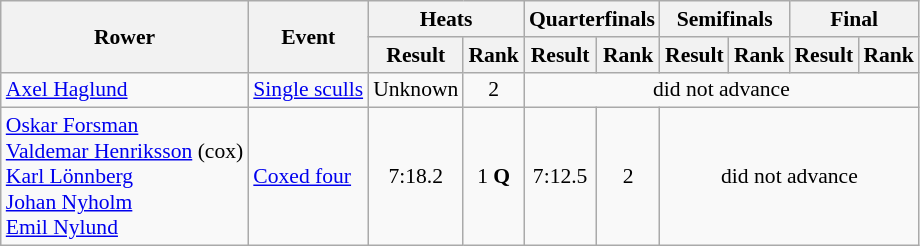<table class=wikitable style="font-size:90%">
<tr>
<th rowspan=2>Rower</th>
<th rowspan=2>Event</th>
<th colspan=2>Heats</th>
<th colspan=2>Quarterfinals</th>
<th colspan=2>Semifinals</th>
<th colspan=2>Final</th>
</tr>
<tr>
<th>Result</th>
<th>Rank</th>
<th>Result</th>
<th>Rank</th>
<th>Result</th>
<th>Rank</th>
<th>Result</th>
<th>Rank</th>
</tr>
<tr>
<td><a href='#'>Axel Haglund</a></td>
<td><a href='#'>Single sculls</a></td>
<td align=center>Unknown</td>
<td align=center>2</td>
<td align=center colspan=6>did not advance</td>
</tr>
<tr>
<td><a href='#'>Oskar Forsman</a> <br> <a href='#'>Valdemar Henriksson</a> (cox) <br> <a href='#'>Karl Lönnberg</a> <br> <a href='#'>Johan Nyholm</a> <br> <a href='#'>Emil Nylund</a></td>
<td><a href='#'>Coxed four</a></td>
<td align=center>7:18.2</td>
<td align=center>1 <strong>Q</strong></td>
<td align=center>7:12.5</td>
<td align=center>2</td>
<td align=center colspan=4>did not advance</td>
</tr>
</table>
